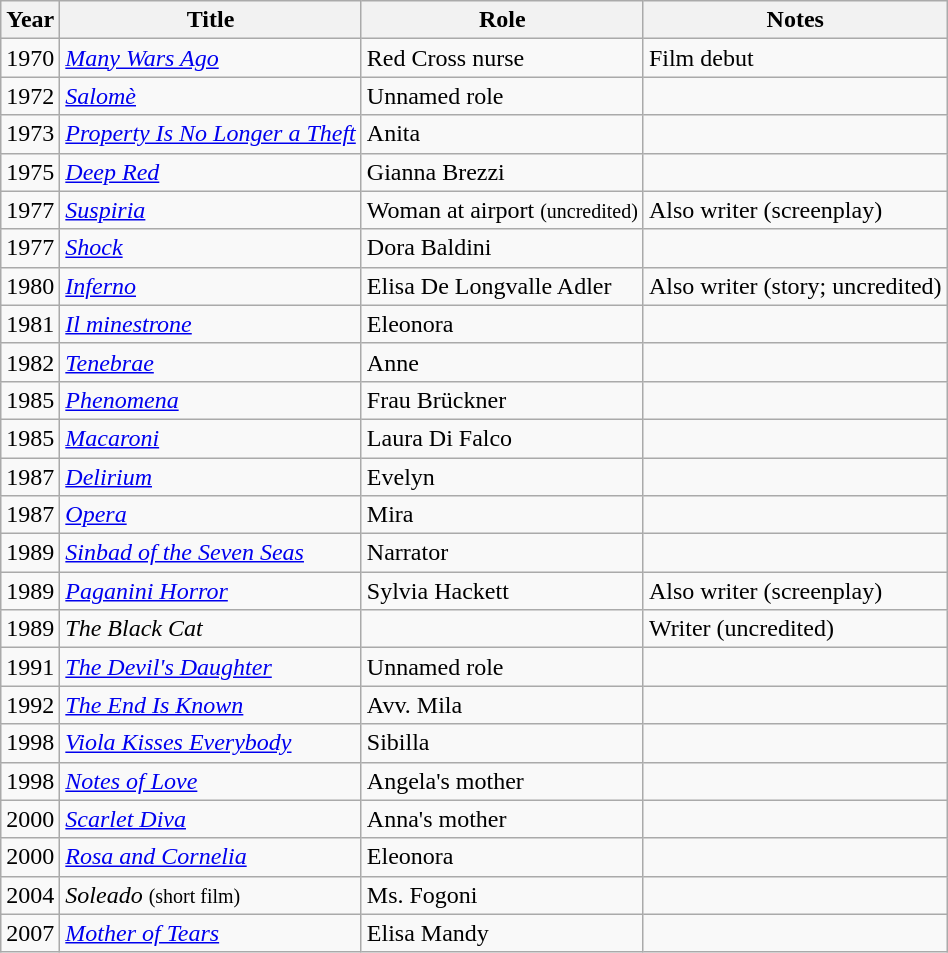<table class="wikitable plainrowheaders sortable">
<tr>
<th scope="col">Year</th>
<th scope="col">Title</th>
<th scope="col">Role</th>
<th class="unsortable">Notes</th>
</tr>
<tr>
<td>1970</td>
<td><em><a href='#'>Many Wars Ago</a></em></td>
<td>Red Cross nurse</td>
<td>Film debut</td>
</tr>
<tr>
<td>1972</td>
<td><em><a href='#'>Salomè</a></em></td>
<td>Unnamed role</td>
<td></td>
</tr>
<tr>
<td>1973</td>
<td><em><a href='#'>Property Is No Longer a Theft</a></em></td>
<td>Anita</td>
<td></td>
</tr>
<tr>
<td>1975</td>
<td><em><a href='#'>Deep Red</a></em></td>
<td>Gianna Brezzi</td>
<td></td>
</tr>
<tr>
<td>1977</td>
<td><em><a href='#'>Suspiria</a></em></td>
<td>Woman at airport <small>(uncredited)</small></td>
<td>Also writer (screenplay)</td>
</tr>
<tr>
<td>1977</td>
<td><em><a href='#'>Shock</a></em></td>
<td>Dora Baldini</td>
<td></td>
</tr>
<tr>
<td>1980</td>
<td><em><a href='#'>Inferno</a></em></td>
<td>Elisa De Longvalle Adler</td>
<td>Also writer (story; uncredited)</td>
</tr>
<tr>
<td>1981</td>
<td><em><a href='#'>Il minestrone</a></em></td>
<td>Eleonora</td>
<td></td>
</tr>
<tr>
<td>1982</td>
<td><em><a href='#'>Tenebrae</a></em></td>
<td>Anne</td>
<td></td>
</tr>
<tr>
<td>1985</td>
<td><em><a href='#'>Phenomena</a></em></td>
<td>Frau Brückner</td>
<td></td>
</tr>
<tr>
<td>1985</td>
<td><em><a href='#'>Macaroni</a></em></td>
<td>Laura Di Falco</td>
<td></td>
</tr>
<tr>
<td>1987</td>
<td><em><a href='#'>Delirium</a></em></td>
<td>Evelyn</td>
<td></td>
</tr>
<tr>
<td>1987</td>
<td><em><a href='#'>Opera</a></em></td>
<td>Mira</td>
<td></td>
</tr>
<tr>
<td>1989</td>
<td><em><a href='#'>Sinbad of the Seven Seas</a></em></td>
<td>Narrator</td>
<td></td>
</tr>
<tr>
<td>1989</td>
<td><em><a href='#'>Paganini Horror</a></em></td>
<td>Sylvia Hackett</td>
<td>Also writer (screenplay)</td>
</tr>
<tr>
<td>1989</td>
<td><em>The Black Cat</em></td>
<td></td>
<td>Writer (uncredited)</td>
</tr>
<tr>
<td>1991</td>
<td><em><a href='#'>The Devil's Daughter</a></em></td>
<td>Unnamed role</td>
<td></td>
</tr>
<tr>
<td>1992</td>
<td><em><a href='#'>The End Is Known</a></em></td>
<td>Avv. Mila</td>
<td></td>
</tr>
<tr>
<td>1998</td>
<td><em><a href='#'>Viola Kisses Everybody</a></em></td>
<td>Sibilla</td>
<td></td>
</tr>
<tr>
<td>1998</td>
<td><em><a href='#'>Notes of Love</a></em></td>
<td>Angela's mother</td>
<td></td>
</tr>
<tr>
<td>2000</td>
<td><em><a href='#'>Scarlet Diva</a></em></td>
<td>Anna's mother</td>
<td></td>
</tr>
<tr>
<td>2000</td>
<td><em><a href='#'>Rosa and Cornelia</a></em></td>
<td>Eleonora</td>
<td></td>
</tr>
<tr>
<td>2004</td>
<td><em>Soleado</em> <small>(short film)</small></td>
<td>Ms. Fogoni</td>
<td></td>
</tr>
<tr>
<td>2007</td>
<td><em><a href='#'>Mother of Tears</a></em></td>
<td>Elisa Mandy</td>
<td></td>
</tr>
</table>
